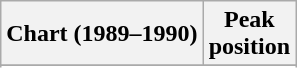<table class="wikitable sortable">
<tr>
<th align="left">Chart (1989–1990)</th>
<th align="center">Peak<br>position</th>
</tr>
<tr>
</tr>
<tr>
</tr>
</table>
